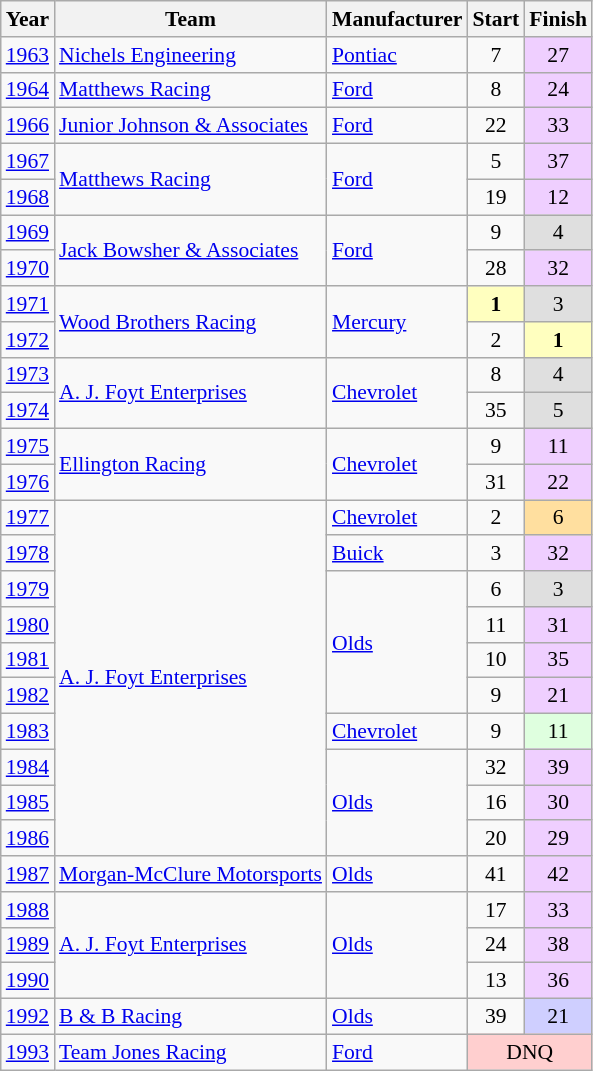<table class="wikitable" style="font-size: 90%;">
<tr>
<th>Year</th>
<th>Team</th>
<th>Manufacturer</th>
<th>Start</th>
<th>Finish</th>
</tr>
<tr>
<td><a href='#'>1963</a></td>
<td><a href='#'>Nichels Engineering</a></td>
<td><a href='#'>Pontiac</a></td>
<td align=center>7</td>
<td align=center style="background:#EFCFFF;">27</td>
</tr>
<tr>
<td><a href='#'>1964</a></td>
<td><a href='#'>Matthews Racing</a></td>
<td><a href='#'>Ford</a></td>
<td align=center>8</td>
<td align=center style="background:#EFCFFF;">24</td>
</tr>
<tr>
<td><a href='#'>1966</a></td>
<td><a href='#'>Junior Johnson & Associates</a></td>
<td><a href='#'>Ford</a></td>
<td align=center>22</td>
<td align=center style="background:#EFCFFF;">33</td>
</tr>
<tr>
<td><a href='#'>1967</a></td>
<td rowspan=2><a href='#'>Matthews Racing</a></td>
<td rowspan=2><a href='#'>Ford</a></td>
<td align=center>5</td>
<td align=center style="background:#EFCFFF;">37</td>
</tr>
<tr>
<td><a href='#'>1968</a></td>
<td align=center>19</td>
<td align=center style="background:#EFCFFF;">12</td>
</tr>
<tr>
<td><a href='#'>1969</a></td>
<td rowspan=2><a href='#'>Jack Bowsher & Associates</a></td>
<td rowspan=2><a href='#'>Ford</a></td>
<td align=center>9</td>
<td align=center style="background:#DFDFDF;">4</td>
</tr>
<tr>
<td><a href='#'>1970</a></td>
<td align=center>28</td>
<td align=center style="background:#EFCFFF;">32</td>
</tr>
<tr>
<td><a href='#'>1971</a></td>
<td rowspan=2><a href='#'>Wood Brothers Racing</a></td>
<td rowspan=2><a href='#'>Mercury</a></td>
<td align=center style="background:#FFFFBF;"><strong>1</strong></td>
<td align=center style="background:#DFDFDF;">3</td>
</tr>
<tr>
<td><a href='#'>1972</a></td>
<td align=center>2</td>
<td align=center style="background:#FFFFBF;"><strong>1</strong></td>
</tr>
<tr>
<td><a href='#'>1973</a></td>
<td rowspan=2><a href='#'>A. J. Foyt Enterprises</a></td>
<td rowspan=2><a href='#'>Chevrolet</a></td>
<td align=center>8</td>
<td align=center style="background:#DFDFDF;">4</td>
</tr>
<tr>
<td><a href='#'>1974</a></td>
<td align=center>35</td>
<td align=center style="background:#DFDFDF;">5</td>
</tr>
<tr>
<td><a href='#'>1975</a></td>
<td rowspan=2><a href='#'>Ellington Racing</a></td>
<td rowspan=2><a href='#'>Chevrolet</a></td>
<td align=center>9</td>
<td align=center style="background:#EFCFFF;">11</td>
</tr>
<tr>
<td><a href='#'>1976</a></td>
<td align=center>31</td>
<td align=center style="background:#EFCFFF;">22</td>
</tr>
<tr>
<td><a href='#'>1977</a></td>
<td rowspan=10><a href='#'>A. J. Foyt Enterprises</a></td>
<td><a href='#'>Chevrolet</a></td>
<td align=center>2</td>
<td align=center style="background:#FFDF9F;">6</td>
</tr>
<tr>
<td><a href='#'>1978</a></td>
<td><a href='#'>Buick</a></td>
<td align=center>3</td>
<td align=center style="background:#EFCFFF;">32</td>
</tr>
<tr>
<td><a href='#'>1979</a></td>
<td rowspan=4><a href='#'>Olds</a></td>
<td align=center>6</td>
<td align=center style="background:#DFDFDF;">3</td>
</tr>
<tr>
<td><a href='#'>1980</a></td>
<td align=center>11</td>
<td align=center style="background:#EFCFFF;">31</td>
</tr>
<tr>
<td><a href='#'>1981</a></td>
<td align=center>10</td>
<td align=center style="background:#EFCFFF;">35</td>
</tr>
<tr>
<td><a href='#'>1982</a></td>
<td align=center>9</td>
<td align=center style="background:#EFCFFF;">21</td>
</tr>
<tr>
<td><a href='#'>1983</a></td>
<td><a href='#'>Chevrolet</a></td>
<td align=center>9</td>
<td align=center style="background:#DFFFDF;">11</td>
</tr>
<tr>
<td><a href='#'>1984</a></td>
<td rowspan=3><a href='#'>Olds</a></td>
<td align=center>32</td>
<td align=center style="background:#EFCFFF;">39</td>
</tr>
<tr>
<td><a href='#'>1985</a></td>
<td align=center>16</td>
<td align=center style="background:#EFCFFF;">30</td>
</tr>
<tr>
<td><a href='#'>1986</a></td>
<td align=center>20</td>
<td align=center style="background:#EFCFFF;">29</td>
</tr>
<tr>
<td><a href='#'>1987</a></td>
<td><a href='#'>Morgan-McClure Motorsports</a></td>
<td><a href='#'>Olds</a></td>
<td align=center>41</td>
<td align=center style="background:#EFCFFF;">42</td>
</tr>
<tr>
<td><a href='#'>1988</a></td>
<td rowspan=3><a href='#'>A. J. Foyt Enterprises</a></td>
<td rowspan=3><a href='#'>Olds</a></td>
<td align=center>17</td>
<td align=center style="background:#EFCFFF;">33</td>
</tr>
<tr>
<td><a href='#'>1989</a></td>
<td align=center>24</td>
<td align=center style="background:#EFCFFF;">38</td>
</tr>
<tr>
<td><a href='#'>1990</a></td>
<td align=center>13</td>
<td align=center style="background:#EFCFFF;">36</td>
</tr>
<tr>
<td><a href='#'>1992</a></td>
<td><a href='#'>B & B Racing</a></td>
<td><a href='#'>Olds</a></td>
<td align=center>39</td>
<td align=center style="background:#CFCFFF;">21</td>
</tr>
<tr>
<td><a href='#'>1993</a></td>
<td><a href='#'>Team Jones Racing</a></td>
<td><a href='#'>Ford</a></td>
<td align=center colspan=2 style="background:#FFCFCF;">DNQ</td>
</tr>
</table>
